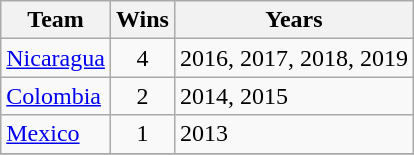<table class="wikitable">
<tr>
<th>Team</th>
<th>Wins</th>
<th>Years</th>
</tr>
<tr>
<td> <a href='#'>Nicaragua</a></td>
<td align=center>4</td>
<td>2016, 2017, 2018, 2019</td>
</tr>
<tr>
<td> <a href='#'>Colombia</a></td>
<td align=center>2</td>
<td>2014, 2015</td>
</tr>
<tr>
<td> <a href='#'>Mexico</a></td>
<td align=center>1</td>
<td>2013</td>
</tr>
<tr>
</tr>
</table>
